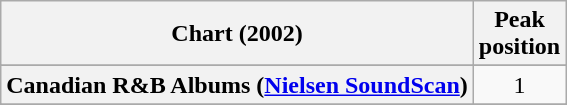<table class="wikitable sortable plainrowheaders" style="text-align:center">
<tr>
<th scope="col">Chart (2002)</th>
<th scope="col">Peak<br>position</th>
</tr>
<tr>
</tr>
<tr>
<th scope="row">Canadian R&B Albums (<a href='#'>Nielsen SoundScan</a>)</th>
<td style="text-align:center;">1</td>
</tr>
<tr>
</tr>
<tr>
</tr>
</table>
